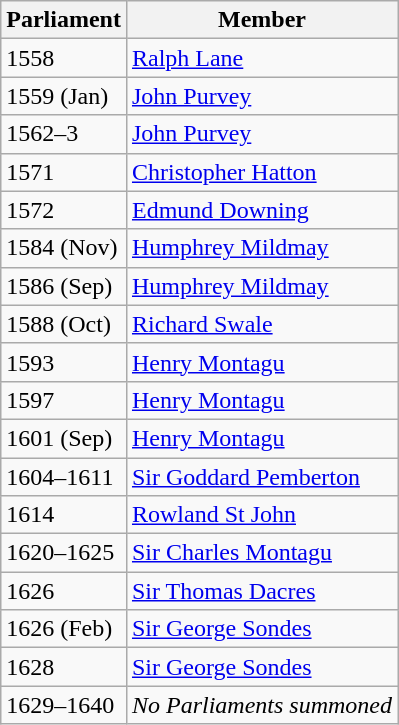<table class="wikitable">
<tr>
<th>Parliament</th>
<th>Member</th>
</tr>
<tr>
<td>1558</td>
<td><a href='#'>Ralph Lane</a></td>
</tr>
<tr>
<td>1559 (Jan)</td>
<td><a href='#'>John Purvey</a></td>
</tr>
<tr>
<td>1562–3</td>
<td><a href='#'>John Purvey</a></td>
</tr>
<tr>
<td>1571</td>
<td><a href='#'>Christopher Hatton</a></td>
</tr>
<tr>
<td>1572</td>
<td><a href='#'>Edmund Downing</a></td>
</tr>
<tr>
<td>1584 (Nov)</td>
<td><a href='#'>Humphrey Mildmay</a></td>
</tr>
<tr>
<td>1586 (Sep)</td>
<td><a href='#'>Humphrey Mildmay</a></td>
</tr>
<tr>
<td>1588 (Oct)</td>
<td><a href='#'>Richard Swale</a></td>
</tr>
<tr>
<td>1593</td>
<td><a href='#'>Henry Montagu</a></td>
</tr>
<tr>
<td>1597</td>
<td><a href='#'>Henry Montagu</a></td>
</tr>
<tr>
<td>1601 (Sep)</td>
<td><a href='#'>Henry Montagu</a></td>
</tr>
<tr>
<td>1604–1611</td>
<td><a href='#'>Sir Goddard Pemberton</a></td>
</tr>
<tr>
<td>1614</td>
<td><a href='#'>Rowland St John</a></td>
</tr>
<tr>
<td>1620–1625</td>
<td><a href='#'>Sir Charles Montagu</a></td>
</tr>
<tr>
<td>1626</td>
<td><a href='#'>Sir Thomas Dacres</a></td>
</tr>
<tr>
<td>1626 (Feb)</td>
<td><a href='#'>Sir George Sondes</a></td>
</tr>
<tr>
<td>1628</td>
<td><a href='#'>Sir George Sondes</a></td>
</tr>
<tr>
<td>1629–1640</td>
<td><em>No Parliaments summoned</em></td>
</tr>
</table>
